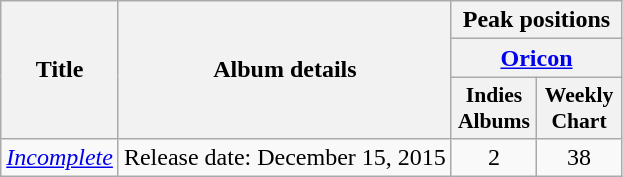<table class="wikitable plainrowheaders">
<tr>
<th scope="col" rowspan="3">Title</th>
<th scope="col" rowspan="3">Album details</th>
<th scope="col" colspan="2">Peak positions</th>
</tr>
<tr>
<th scope="col" colspan="2"><a href='#'>Oricon</a></th>
</tr>
<tr>
<th style="width:50px;font-size:90%;" scope="col">Indies Albums</th>
<th style="width:50px;font-size:90%;" scope="col">Weekly Chart</th>
</tr>
<tr>
<td><em><a href='#'>Incomplete</a></em></td>
<td>Release date: December 15, 2015</td>
<td align=center>2</td>
<td align=center>38</td>
</tr>
</table>
